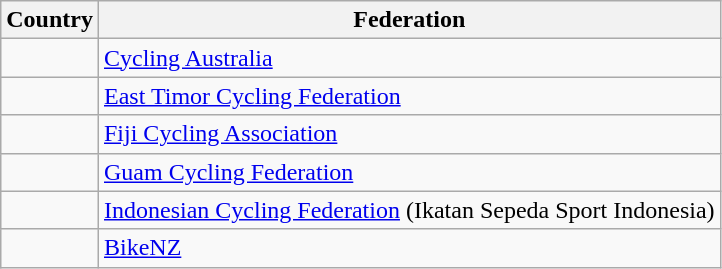<table class="wikitable">
<tr>
<th>Country</th>
<th>Federation</th>
</tr>
<tr>
<td></td>
<td><a href='#'>Cycling Australia</a></td>
</tr>
<tr>
<td></td>
<td><a href='#'>East Timor Cycling Federation</a></td>
</tr>
<tr>
<td></td>
<td><a href='#'>Fiji Cycling Association</a></td>
</tr>
<tr>
<td></td>
<td><a href='#'>Guam Cycling Federation</a></td>
</tr>
<tr>
<td></td>
<td><a href='#'>Indonesian Cycling Federation</a> (Ikatan Sepeda Sport Indonesia)</td>
</tr>
<tr>
<td></td>
<td><a href='#'>BikeNZ</a></td>
</tr>
</table>
